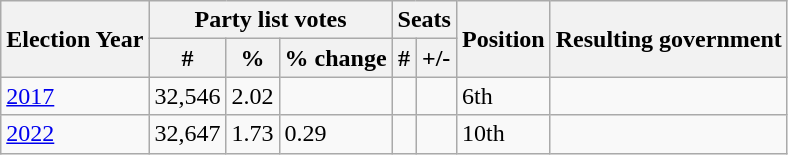<table class="wikitable">
<tr>
<th rowspan="2">Election Year</th>
<th colspan="3">Party list votes</th>
<th colspan="2">Seats</th>
<th rowspan="2">Position</th>
<th rowspan="2">Resulting government</th>
</tr>
<tr>
<th>#</th>
<th>%</th>
<th>% change</th>
<th>#</th>
<th>+/-</th>
</tr>
<tr>
<td><a href='#'>2017</a></td>
<td>32,546</td>
<td>2.02</td>
<td></td>
<td></td>
<td></td>
<td>6th</td>
<td></td>
</tr>
<tr>
<td><a href='#'>2022</a></td>
<td>32,647</td>
<td>1.73</td>
<td> 0.29</td>
<td></td>
<td></td>
<td> 10th</td>
<td></td>
</tr>
</table>
